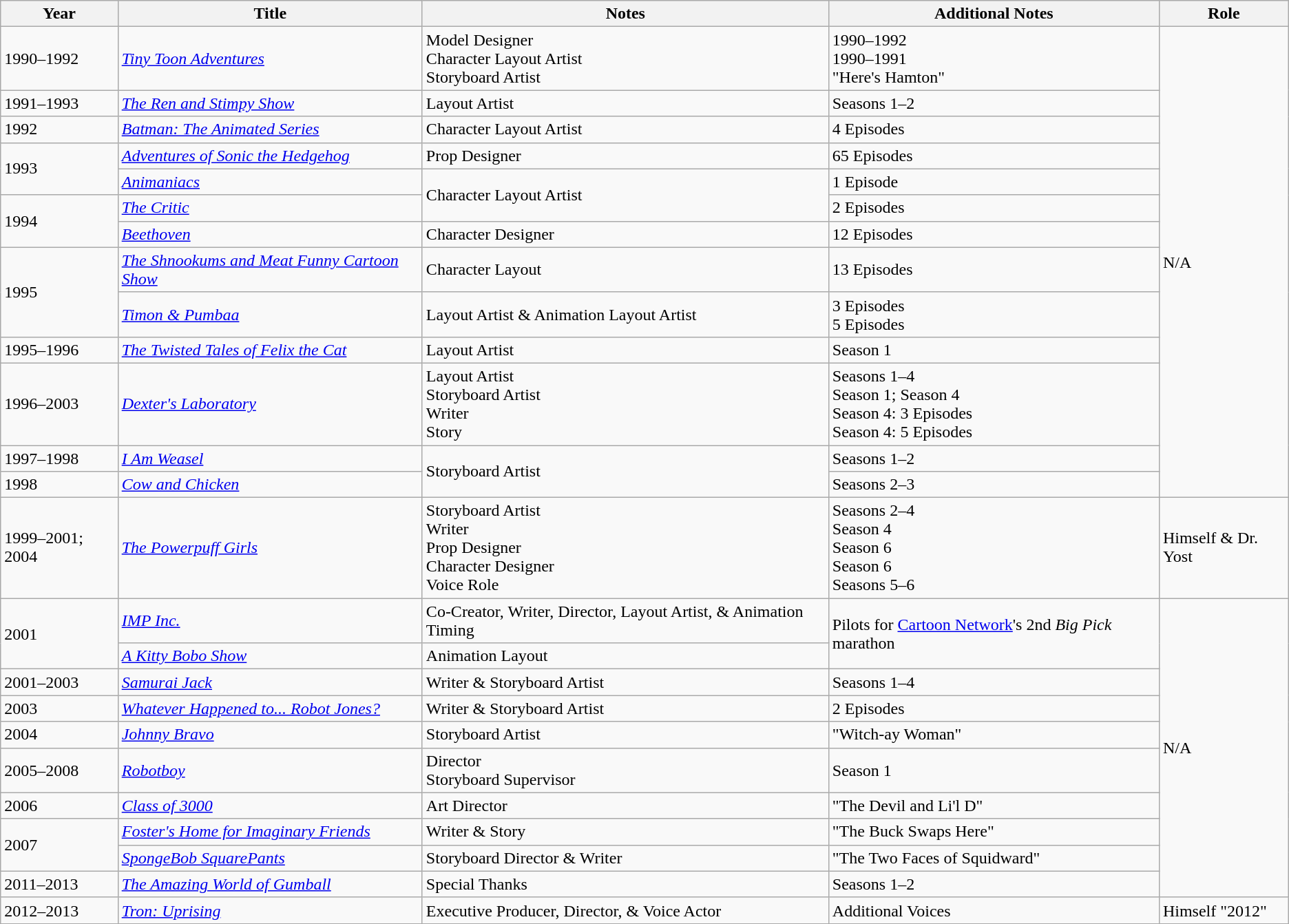<table class="wikitable">
<tr>
<th>Year</th>
<th>Title</th>
<th>Notes</th>
<th>Additional Notes</th>
<th>Role</th>
</tr>
<tr>
<td>1990–1992</td>
<td><em><a href='#'>Tiny Toon Adventures</a></em></td>
<td>Model Designer<br>Character Layout Artist<br>Storyboard Artist</td>
<td>1990–1992<br>1990–1991<br>"Here's Hamton"</td>
<td rowspan="13">N/A</td>
</tr>
<tr>
<td>1991–1993</td>
<td><em><a href='#'>The Ren and Stimpy Show</a></em></td>
<td>Layout Artist</td>
<td>Seasons 1–2</td>
</tr>
<tr>
<td>1992</td>
<td><em><a href='#'>Batman: The Animated Series</a></em></td>
<td>Character Layout Artist</td>
<td>4 Episodes</td>
</tr>
<tr>
<td rowspan="2">1993</td>
<td><em><a href='#'>Adventures of Sonic the Hedgehog</a></em></td>
<td>Prop Designer</td>
<td>65 Episodes</td>
</tr>
<tr>
<td><em><a href='#'>Animaniacs</a></em></td>
<td rowspan="2">Character Layout Artist</td>
<td>1 Episode</td>
</tr>
<tr>
<td rowspan="2">1994</td>
<td><em><a href='#'>The Critic</a></em></td>
<td>2 Episodes</td>
</tr>
<tr>
<td><em><a href='#'>Beethoven</a></em></td>
<td>Character Designer</td>
<td>12 Episodes</td>
</tr>
<tr>
<td rowspan="2">1995</td>
<td><em><a href='#'>The Shnookums and Meat Funny Cartoon Show</a></em></td>
<td>Character Layout</td>
<td>13 Episodes</td>
</tr>
<tr>
<td><em><a href='#'>Timon & Pumbaa</a></em></td>
<td>Layout Artist & Animation Layout Artist</td>
<td>3 Episodes<br>5 Episodes</td>
</tr>
<tr>
<td>1995–1996</td>
<td><em><a href='#'>The Twisted Tales of Felix the Cat</a></em></td>
<td>Layout Artist</td>
<td>Season 1</td>
</tr>
<tr>
<td>1996–2003</td>
<td><em><a href='#'>Dexter's Laboratory</a></em></td>
<td>Layout Artist<br>Storyboard Artist<br>Writer<br>Story</td>
<td>Seasons 1–4<br>Season 1; Season 4<br>Season 4: 3 Episodes<br>Season 4: 5 Episodes</td>
</tr>
<tr>
<td>1997–1998</td>
<td><em><a href='#'>I Am Weasel</a></em></td>
<td rowspan="2">Storyboard Artist</td>
<td>Seasons 1–2</td>
</tr>
<tr>
<td>1998</td>
<td><em><a href='#'>Cow and Chicken</a></em></td>
<td>Seasons 2–3</td>
</tr>
<tr>
<td>1999–2001; 2004</td>
<td><em><a href='#'>The Powerpuff Girls</a></em></td>
<td>Storyboard Artist<br>Writer<br>Prop Designer<br>Character Designer<br>Voice Role</td>
<td>Seasons 2–4<br>Season 4<br>Season 6<br>Season 6<br>Seasons 5–6</td>
<td>Himself & Dr. Yost</td>
</tr>
<tr>
<td rowspan="2">2001</td>
<td><a href='#'><em>IMP Inc.</em></a></td>
<td>Co-Creator, Writer, Director, Layout Artist, & Animation Timing</td>
<td rowspan="2">Pilots for <a href='#'>Cartoon Network</a>'s 2nd <em>Big Pick</em> marathon</td>
<td rowspan="10">N/A</td>
</tr>
<tr>
<td><em><a href='#'>A Kitty Bobo Show</a></em></td>
<td>Animation Layout</td>
</tr>
<tr>
<td>2001–2003</td>
<td><em><a href='#'>Samurai Jack</a></em></td>
<td>Writer & Storyboard Artist</td>
<td>Seasons 1–4</td>
</tr>
<tr>
<td>2003</td>
<td><em><a href='#'>Whatever Happened to... Robot Jones?</a></em></td>
<td>Writer & Storyboard Artist</td>
<td>2 Episodes</td>
</tr>
<tr>
<td>2004</td>
<td><em><a href='#'>Johnny Bravo</a></em></td>
<td>Storyboard Artist</td>
<td>"Witch-ay Woman"</td>
</tr>
<tr>
<td>2005–2008</td>
<td><em><a href='#'>Robotboy</a></em></td>
<td>Director<br>Storyboard Supervisor</td>
<td>Season 1</td>
</tr>
<tr>
<td>2006</td>
<td><em><a href='#'>Class of 3000</a></em></td>
<td>Art Director</td>
<td>"The Devil and Li'l D"</td>
</tr>
<tr>
<td rowspan="2">2007</td>
<td><em><a href='#'>Foster's Home for Imaginary Friends</a></em></td>
<td>Writer & Story</td>
<td>"The Buck Swaps Here"</td>
</tr>
<tr>
<td><em><a href='#'>SpongeBob SquarePants</a></em></td>
<td>Storyboard Director & Writer</td>
<td>"The Two Faces of Squidward"</td>
</tr>
<tr>
<td>2011–2013</td>
<td><em><a href='#'>The Amazing World of Gumball</a></em></td>
<td>Special Thanks</td>
<td>Seasons 1–2</td>
</tr>
<tr>
<td>2012–2013</td>
<td><em><a href='#'>Tron: Uprising</a></em></td>
<td>Executive Producer, Director, & Voice Actor</td>
<td>Additional Voices</td>
<td>Himself "2012"</td>
</tr>
<tr>
</tr>
</table>
